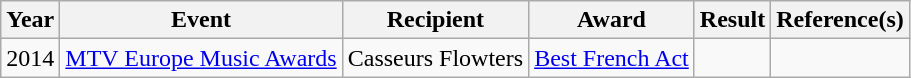<table class ="wikitable">
<tr>
<th>Year</th>
<th>Event</th>
<th>Recipient</th>
<th>Award</th>
<th>Result</th>
<th>Reference(s)</th>
</tr>
<tr>
<td>2014</td>
<td><a href='#'>MTV Europe Music Awards</a></td>
<td>Casseurs Flowters</td>
<td><a href='#'>Best French Act</a></td>
<td></td>
<td></td>
</tr>
</table>
